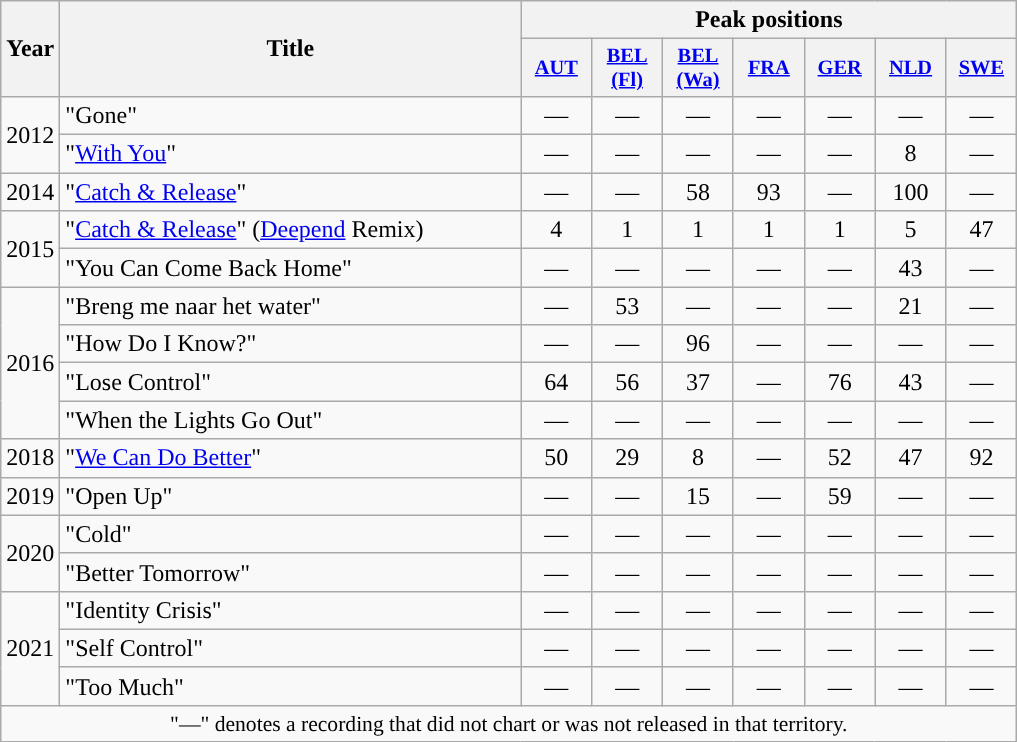<table class="wikitable" style="text-align:center;">
<tr>
<th rowspan="2" width="10">Year</th>
<th rowspan="2" width="300">Title</th>
<th colspan="7">Peak positions</th>
</tr>
<tr>
<th scope="col" style="width:3em;font-size:85%;"><a href='#'>AUT</a><br></th>
<th scope="col" style="width:3em;font-size:85%;"><a href='#'>BEL<br>(Fl)</a><br></th>
<th scope="col" style="width:3em;font-size:85%;"><a href='#'>BEL<br>(Wa)</a><br></th>
<th scope="col" style="width:3em;font-size:85%;"><a href='#'>FRA</a><br></th>
<th scope="col" style="width:3em;font-size:85%;"><a href='#'>GER</a><br></th>
<th scope="col" style="width:3em;font-size:85%;"><a href='#'>NLD</a><br></th>
<th scope="col" style="width:3em;font-size:85%;"><a href='#'>SWE</a><br></th>
</tr>
<tr>
<td rowspan="2">2012</td>
<td align="left">"Gone"</td>
<td>—</td>
<td>—</td>
<td>—</td>
<td>—</td>
<td>—</td>
<td>—</td>
<td>—</td>
</tr>
<tr>
<td align="left">"<a href='#'>With You</a>"</td>
<td>—</td>
<td>—</td>
<td>—</td>
<td>—</td>
<td>—</td>
<td>8</td>
<td>—</td>
</tr>
<tr>
<td>2014</td>
<td align="left">"<a href='#'>Catch & Release</a>"</td>
<td>—</td>
<td>—</td>
<td>58</td>
<td>93</td>
<td>—</td>
<td>100</td>
<td>—</td>
</tr>
<tr>
<td rowspan="2">2015</td>
<td align="left">"<a href='#'>Catch & Release</a>" (<a href='#'>Deepend</a> Remix)</td>
<td>4</td>
<td>1</td>
<td>1</td>
<td>1</td>
<td>1</td>
<td>5</td>
<td>47</td>
</tr>
<tr>
<td align="left">"You Can Come Back Home"</td>
<td>—</td>
<td>—</td>
<td>—</td>
<td>—</td>
<td>—</td>
<td>43</td>
<td>—</td>
</tr>
<tr>
<td rowspan="4">2016</td>
<td align="left">"Breng me naar het water" </td>
<td>—</td>
<td>53</td>
<td>—</td>
<td>—</td>
<td>—</td>
<td>21</td>
<td>—</td>
</tr>
<tr>
<td align="left">"How Do I Know?" </td>
<td>—</td>
<td>—</td>
<td>96</td>
<td>—</td>
<td>—</td>
<td>—</td>
<td>—</td>
</tr>
<tr>
<td align="left">"Lose Control"</td>
<td>64</td>
<td>56</td>
<td>37</td>
<td>—</td>
<td>76</td>
<td>43</td>
<td>—</td>
</tr>
<tr>
<td align="left">"When the Lights Go Out"</td>
<td>—</td>
<td>—</td>
<td>—</td>
<td>—</td>
<td>—</td>
<td>—</td>
<td>—</td>
</tr>
<tr>
<td>2018</td>
<td align="left">"<a href='#'>We Can Do Better</a>"</td>
<td>50</td>
<td>29</td>
<td>8</td>
<td>—</td>
<td>52</td>
<td>47</td>
<td>92</td>
</tr>
<tr>
<td>2019</td>
<td align="left">"Open Up"</td>
<td>—</td>
<td>—</td>
<td>15</td>
<td>—</td>
<td>59</td>
<td>—</td>
<td>—</td>
</tr>
<tr>
<td rowspan="2">2020</td>
<td align="left">"Cold"</td>
<td>—</td>
<td>—</td>
<td>—</td>
<td>—</td>
<td>—</td>
<td>—</td>
<td>—</td>
</tr>
<tr>
<td align="left">"Better Tomorrow"</td>
<td>—</td>
<td>—</td>
<td>—</td>
<td>—</td>
<td>—</td>
<td>—</td>
<td>—</td>
</tr>
<tr>
<td rowspan="3">2021</td>
<td align="left">"Identity Crisis"</td>
<td>—</td>
<td>—</td>
<td>—</td>
<td>—</td>
<td>—</td>
<td>—</td>
<td>—</td>
</tr>
<tr>
<td align="left">"Self Control"</td>
<td>—</td>
<td>—</td>
<td>—</td>
<td>—</td>
<td>—</td>
<td>—</td>
<td>—</td>
</tr>
<tr>
<td align="left">"Too Much"</td>
<td>—</td>
<td>—</td>
<td>—</td>
<td>—</td>
<td>—</td>
<td>—</td>
<td>—</td>
</tr>
<tr>
<td colspan="9" style="font-size:90%">"—" denotes a recording that did not chart or was not released in that territory.</td>
</tr>
</table>
